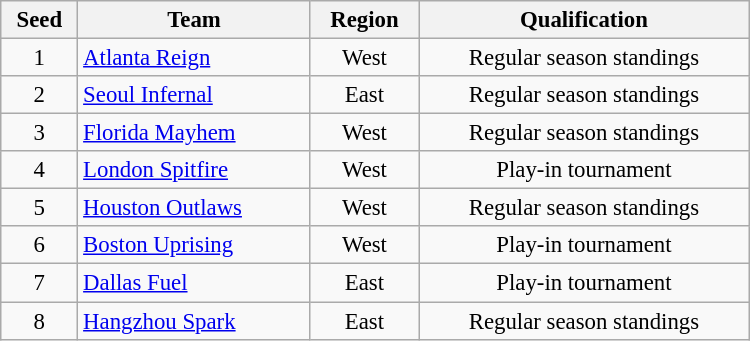<table class="wikitable" style="font-size:95%; text-align:center; width:500px; ">
<tr>
<th>Seed</th>
<th>Team</th>
<th>Region</th>
<th>Qualification</th>
</tr>
<tr>
<td>1</td>
<td align=left><a href='#'>Atlanta Reign</a></td>
<td>West</td>
<td>Regular season standings</td>
</tr>
<tr>
<td>2</td>
<td align=left><a href='#'>Seoul Infernal</a></td>
<td>East</td>
<td>Regular season standings</td>
</tr>
<tr>
<td>3</td>
<td align=left><a href='#'>Florida Mayhem</a></td>
<td>West</td>
<td>Regular season standings</td>
</tr>
<tr>
<td>4</td>
<td align=left><a href='#'>London Spitfire</a></td>
<td>West</td>
<td>Play-in tournament</td>
</tr>
<tr>
<td>5</td>
<td align=left><a href='#'>Houston Outlaws</a></td>
<td>West</td>
<td>Regular season standings</td>
</tr>
<tr>
<td>6</td>
<td align=left><a href='#'>Boston Uprising</a></td>
<td>West</td>
<td>Play-in tournament</td>
</tr>
<tr>
<td>7</td>
<td align=left><a href='#'>Dallas Fuel</a></td>
<td>East</td>
<td>Play-in tournament</td>
</tr>
<tr>
<td>8</td>
<td align=left><a href='#'>Hangzhou Spark</a></td>
<td>East</td>
<td>Regular season standings</td>
</tr>
</table>
